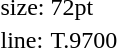<table style="margin-left:40px;">
<tr>
<td>size:</td>
<td>72pt</td>
</tr>
<tr>
<td>line:</td>
<td>T.9700</td>
</tr>
</table>
